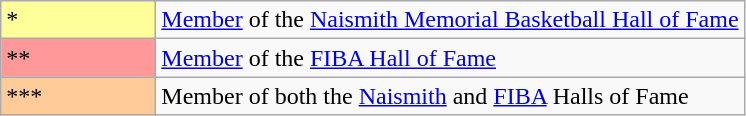<table class="wikitable sortable">
<tr>
<td style="background-color:#FFFF99; border:1px solid #aaaaaa; width:6em">*</td>
<td><a href='#'>Member</a> of the <a href='#'>Naismith Memorial Basketball Hall of Fame</a></td>
</tr>
<tr>
<td style="background-color:#FF9999; border:1px solid #aaaaaa; width:6em">**</td>
<td><a href='#'>Member</a> of the <a href='#'>FIBA Hall of Fame</a></td>
</tr>
<tr>
<td style="background-color:#FFCC99; border:1px solid #aaaaaa; width:6em">***</td>
<td>Member of both the <a href='#'>Naismith</a> and <a href='#'>FIBA</a> Halls of Fame</td>
</tr>
</table>
